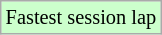<table class="wikitable sortable" style="font-size: 85%;">
<tr style="background:#ccffcc;">
<td>Fastest session lap</td>
</tr>
</table>
